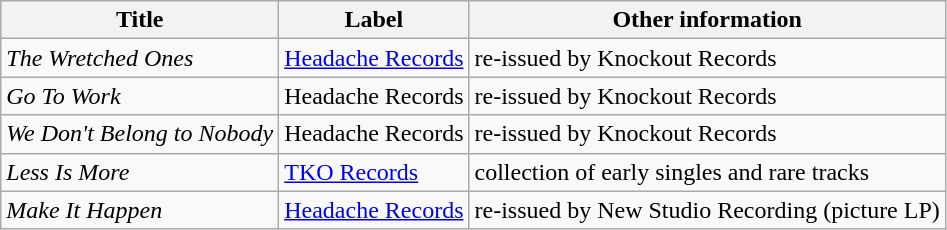<table class="wikitable">
<tr>
<th>Title</th>
<th>Label</th>
<th>Other information</th>
</tr>
<tr>
<td><em>The Wretched Ones</em></td>
<td><a href='#'>Headache Records</a></td>
<td>re-issued by Knockout Records</td>
</tr>
<tr>
<td><em>Go To Work</em></td>
<td>Headache Records</td>
<td>re-issued by Knockout Records</td>
</tr>
<tr>
<td><em>We Don't Belong to Nobody</em></td>
<td>Headache Records</td>
<td>re-issued by Knockout Records</td>
</tr>
<tr>
<td><em>Less Is More</em></td>
<td><a href='#'>TKO Records</a></td>
<td>collection of early singles and rare tracks</td>
</tr>
<tr>
<td><em>Make It Happen</em></td>
<td><a href='#'>Headache Records</a></td>
<td>re-issued by New Studio Recording (picture LP)</td>
</tr>
</table>
